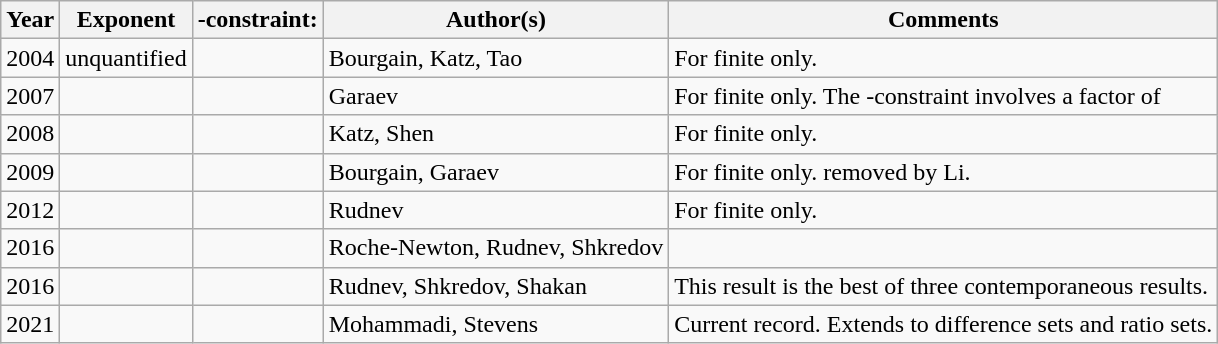<table class="wikitable">
<tr>
<th>Year</th>
<th>Exponent</th>
<th>-constraint: </th>
<th>Author(s)</th>
<th>Comments</th>
</tr>
<tr>
<td>2004</td>
<td>unquantified</td>
<td></td>
<td>Bourgain, Katz, Tao </td>
<td>For finite  only.</td>
</tr>
<tr>
<td>2007</td>
<td></td>
<td></td>
<td>Garaev</td>
<td>For finite  only. The -constraint involves a factor of </td>
</tr>
<tr>
<td>2008</td>
<td></td>
<td></td>
<td>Katz, Shen</td>
<td>For finite  only.</td>
</tr>
<tr>
<td>2009</td>
<td></td>
<td></td>
<td>Bourgain, Garaev</td>
<td>For finite  only.  removed by Li.</td>
</tr>
<tr>
<td>2012</td>
<td></td>
<td></td>
<td>Rudnev</td>
<td>For finite  only.</td>
</tr>
<tr>
<td>2016</td>
<td></td>
<td></td>
<td>Roche-Newton, Rudnev, Shkredov</td>
<td></td>
</tr>
<tr>
<td>2016</td>
<td></td>
<td></td>
<td>Rudnev, Shkredov, Shakan</td>
<td>This result is the best of three contemporaneous results.</td>
</tr>
<tr>
<td>2021</td>
<td></td>
<td></td>
<td>Mohammadi, Stevens </td>
<td>Current record. Extends to difference sets and ratio sets.</td>
</tr>
</table>
